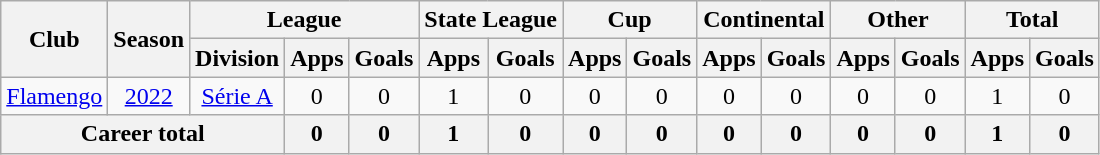<table class="wikitable" style="text-align: center">
<tr>
<th rowspan="2">Club</th>
<th rowspan="2">Season</th>
<th colspan="3">League</th>
<th colspan="2">State League</th>
<th colspan="2">Cup</th>
<th colspan="2">Continental</th>
<th colspan="2">Other</th>
<th colspan="2">Total</th>
</tr>
<tr>
<th>Division</th>
<th>Apps</th>
<th>Goals</th>
<th>Apps</th>
<th>Goals</th>
<th>Apps</th>
<th>Goals</th>
<th>Apps</th>
<th>Goals</th>
<th>Apps</th>
<th>Goals</th>
<th>Apps</th>
<th>Goals</th>
</tr>
<tr>
<td align="center"><a href='#'>Flamengo</a></td>
<td><a href='#'>2022</a></td>
<td><a href='#'>Série A</a></td>
<td>0</td>
<td>0</td>
<td>1</td>
<td>0</td>
<td>0</td>
<td>0</td>
<td>0</td>
<td>0</td>
<td>0</td>
<td>0</td>
<td>1</td>
<td>0</td>
</tr>
<tr>
<th colspan="3">Career total</th>
<th>0</th>
<th>0</th>
<th>1</th>
<th>0</th>
<th>0</th>
<th>0</th>
<th>0</th>
<th>0</th>
<th>0</th>
<th>0</th>
<th>1</th>
<th>0</th>
</tr>
</table>
